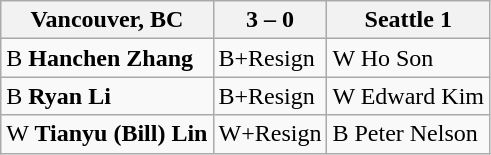<table class="wikitable">
<tr>
<th>Vancouver, BC</th>
<th>3 – 0</th>
<th>Seattle 1</th>
</tr>
<tr>
<td>B <strong>Hanchen Zhang</strong></td>
<td>B+Resign</td>
<td>W Ho Son</td>
</tr>
<tr>
<td>B <strong>Ryan Li</strong></td>
<td>B+Resign</td>
<td>W Edward Kim</td>
</tr>
<tr>
<td>W <strong>Tianyu (Bill) Lin</strong></td>
<td>W+Resign</td>
<td>B Peter Nelson</td>
</tr>
</table>
